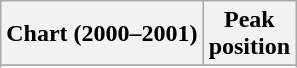<table class="wikitable sortable">
<tr>
<th>Chart (2000–2001)</th>
<th>Peak<br>position</th>
</tr>
<tr>
</tr>
<tr>
</tr>
</table>
